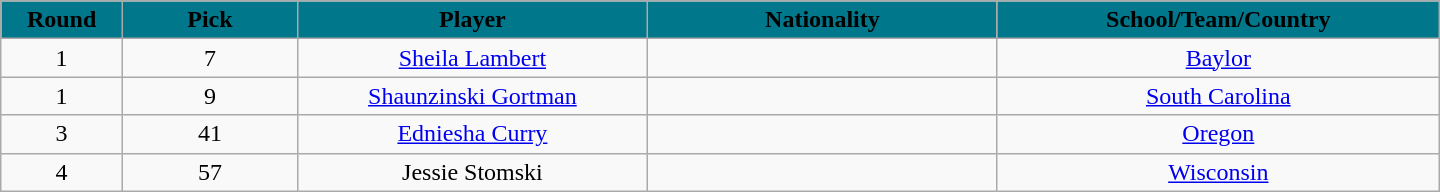<table class="wikitable" style="text-align:center; width:60em">
<tr>
<th style="background: #00778B" width="2%"><span>Round</span></th>
<th style="background: #00778B" width="5%"><span>Pick</span></th>
<th style="background: #00778B" width="10%"><span>Player</span></th>
<th style="background: #00778B" width="10%"><span>Nationality</span></th>
<th style="background: #00778B" width="10%"><span>School/Team/Country</span></th>
</tr>
<tr>
<td>1</td>
<td>7</td>
<td><a href='#'>Sheila Lambert</a></td>
<td></td>
<td><a href='#'>Baylor</a></td>
</tr>
<tr>
<td>1</td>
<td>9</td>
<td><a href='#'>Shaunzinski Gortman</a></td>
<td></td>
<td><a href='#'>South Carolina</a></td>
</tr>
<tr>
<td>3</td>
<td>41</td>
<td><a href='#'>Edniesha Curry</a></td>
<td></td>
<td><a href='#'>Oregon</a></td>
</tr>
<tr>
<td>4</td>
<td>57</td>
<td>Jessie Stomski</td>
<td></td>
<td><a href='#'>Wisconsin</a></td>
</tr>
</table>
